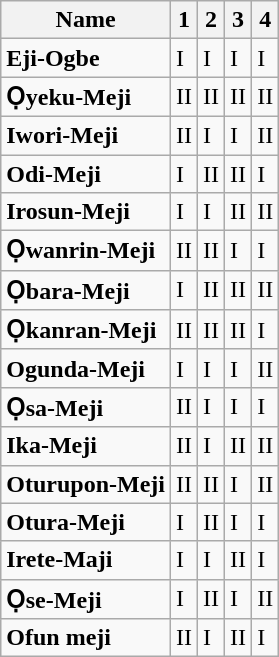<table class="wikitable floatright">
<tr>
<th>Name</th>
<th>1</th>
<th>2</th>
<th>3</th>
<th>4</th>
</tr>
<tr>
<td><strong>Eji-Ogbe</strong></td>
<td>I</td>
<td>I</td>
<td>I</td>
<td>I</td>
</tr>
<tr>
<td><strong>Ọyeku-Meji</strong></td>
<td>II</td>
<td>II</td>
<td>II</td>
<td>II</td>
</tr>
<tr>
<td><strong>Iwori-Meji</strong></td>
<td>II</td>
<td>I</td>
<td>I</td>
<td>II</td>
</tr>
<tr>
<td><strong>Odi-Meji</strong></td>
<td>I</td>
<td>II</td>
<td>II</td>
<td>I</td>
</tr>
<tr>
<td><strong>Irosun-Meji</strong></td>
<td>I</td>
<td>I</td>
<td>II</td>
<td>II</td>
</tr>
<tr>
<td><strong>Ọwanrin-Meji</strong></td>
<td>II</td>
<td>II</td>
<td>I</td>
<td>I</td>
</tr>
<tr>
<td><strong>Ọbara-Meji</strong></td>
<td>I</td>
<td>II</td>
<td>II</td>
<td>II</td>
</tr>
<tr>
<td><strong>Ọkanran-Meji</strong></td>
<td>II</td>
<td>II</td>
<td>II</td>
<td>I</td>
</tr>
<tr>
<td><strong>Ogunda-Meji</strong></td>
<td>I</td>
<td>I</td>
<td>I</td>
<td>II</td>
</tr>
<tr>
<td><strong>Ọsa-Meji</strong></td>
<td>II</td>
<td>I</td>
<td>I</td>
<td>I</td>
</tr>
<tr>
<td><strong>Ika-Meji</strong></td>
<td>II</td>
<td>I</td>
<td>II</td>
<td>II</td>
</tr>
<tr>
<td><strong>Oturupon-Meji</strong></td>
<td>II</td>
<td>II</td>
<td>I</td>
<td>II</td>
</tr>
<tr>
<td><strong>Otura-Meji</strong></td>
<td>I</td>
<td>II</td>
<td>I</td>
<td>I</td>
</tr>
<tr>
<td><strong>Irete-Maji</strong></td>
<td>I</td>
<td>I</td>
<td>II</td>
<td>I</td>
</tr>
<tr>
<td><strong>Ọse-Meji</strong></td>
<td>I</td>
<td>II</td>
<td>I</td>
<td>II</td>
</tr>
<tr>
<td><strong>Ofun meji</strong></td>
<td>II</td>
<td>I</td>
<td>II</td>
<td>I</td>
</tr>
</table>
